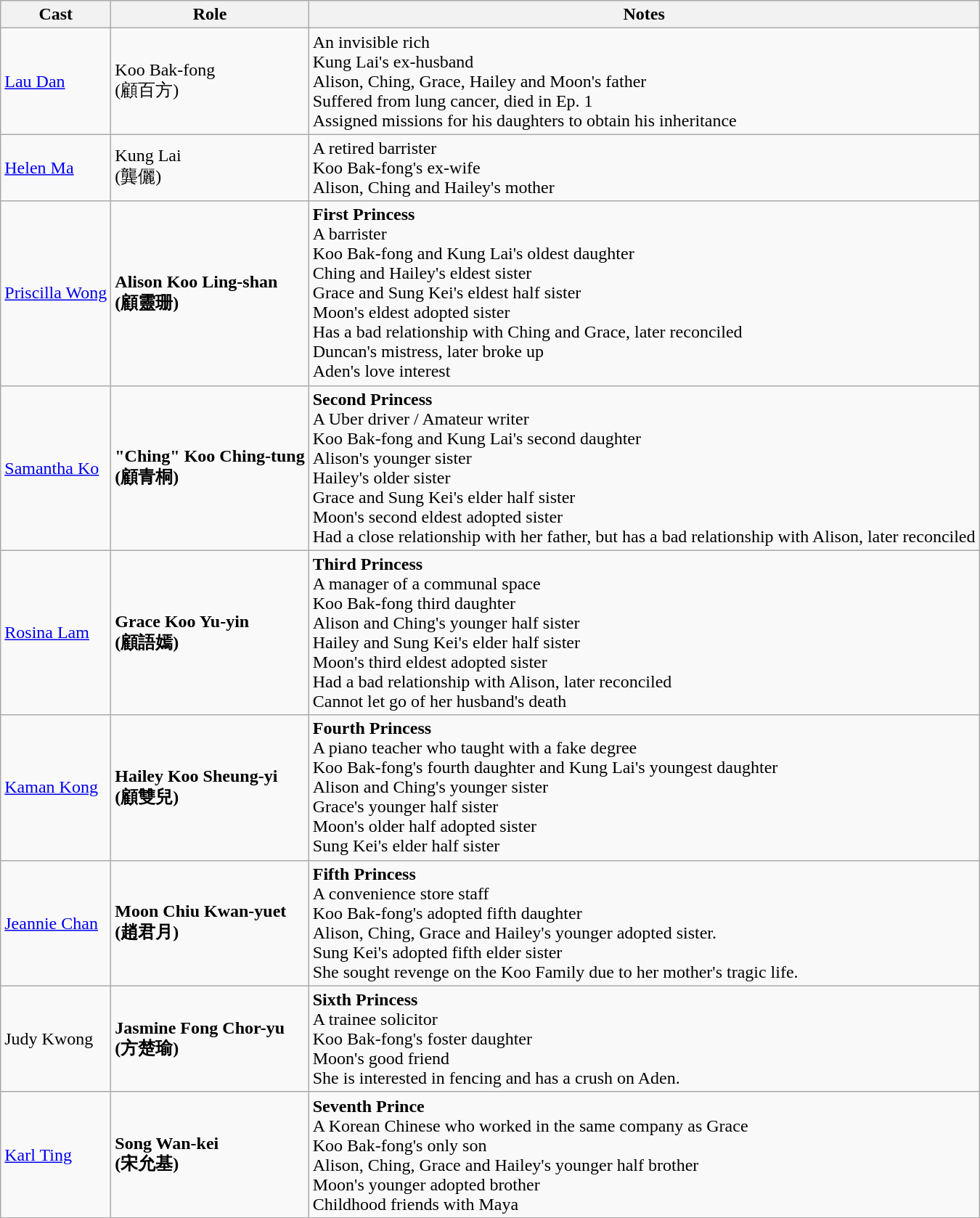<table class="wikitable sortable">
<tr>
<th>Cast</th>
<th>Role</th>
<th class="unsortable">Notes</th>
</tr>
<tr>
<td><a href='#'>Lau Dan</a></td>
<td>Koo Bak-fong <br>(顧百方)</td>
<td>An invisible rich<br>Kung Lai's ex-husband<br>Alison, Ching, Grace, Hailey and Moon's father<br>Suffered from lung cancer, died in Ep. 1<br>Assigned missions for his daughters to obtain his inheritance</td>
</tr>
<tr>
<td><a href='#'>Helen Ma</a></td>
<td>Kung Lai <br>(龔儷)</td>
<td>A retired barrister<br>Koo Bak-fong's ex-wife<br>Alison, Ching and Hailey's mother</td>
</tr>
<tr>
<td><a href='#'>Priscilla Wong</a></td>
<td><strong>Alison Koo Ling-shan <br>(顧靈珊)</strong></td>
<td><strong>First Princess</strong><br> A barrister<br>Koo Bak-fong and Kung Lai's oldest daughter<br>Ching and Hailey's eldest sister<br>Grace and Sung Kei's eldest half sister<br>Moon's eldest adopted sister<br>Has a bad relationship with Ching and Grace, later reconciled<br> Duncan's mistress, later broke up <br> Aden's love interest</td>
</tr>
<tr>
<td><a href='#'>Samantha Ko</a></td>
<td><strong>"Ching" Koo Ching-tung <br>(顧青桐)</strong></td>
<td><strong>Second Princess</strong><br>A Uber driver / Amateur writer<br>Koo Bak-fong and Kung Lai's second daughter<br>Alison's younger sister<br> Hailey's older sister<br>Grace and Sung Kei's elder half sister<br>Moon's second eldest adopted sister<br>Had a close relationship with her father, but has a bad relationship with Alison, later reconciled</td>
</tr>
<tr>
<td><a href='#'>Rosina Lam</a></td>
<td><strong>Grace Koo Yu-yin <br>(顧語嫣)</strong></td>
<td><strong>Third Princess</strong> <br>A manager of a communal space<br>Koo Bak-fong third daughter<br>Alison and Ching's younger half sister<br>Hailey and Sung Kei's elder half sister<br>Moon's third eldest adopted sister <br> Had a bad relationship with Alison, later reconciled<br>Cannot let go of her husband's death</td>
</tr>
<tr>
<td><a href='#'>Kaman Kong</a></td>
<td><strong>Hailey Koo Sheung-yi <br>(顧雙兒)</strong></td>
<td><strong>Fourth Princess</strong> <br>A piano teacher who taught with a fake degree<br>Koo Bak-fong's fourth daughter and Kung Lai's youngest daughter<br>Alison and Ching's younger sister<br>Grace's younger half sister<br>Moon's older half adopted sister<br>Sung Kei's elder half sister</td>
</tr>
<tr>
<td><a href='#'>Jeannie Chan</a></td>
<td><strong>Moon Chiu Kwan-yuet <br>(趙君月)</strong></td>
<td><strong>Fifth Princess</strong> <br>A convenience store staff <br>Koo Bak-fong's adopted fifth daughter<br>Alison, Ching, Grace and Hailey's younger adopted sister.<br>Sung Kei's adopted fifth elder sister<br>She sought revenge on the Koo Family due to her mother's tragic life.</td>
</tr>
<tr>
<td>Judy Kwong</td>
<td><strong>Jasmine Fong Chor-yu <br>(方楚瑜)</strong></td>
<td><strong>Sixth Princess</strong> <br> A trainee solicitor <br> Koo Bak-fong's foster daughter<br> Moon's good friend<br> She is interested in fencing and has a crush on Aden.</td>
</tr>
<tr>
<td><a href='#'>Karl Ting</a></td>
<td><strong>Song Wan-kei <br>(宋允基)</strong></td>
<td><strong>Seventh Prince</strong> <br>A Korean Chinese who worked in the same company as Grace <br> Koo Bak-fong's only son <br> Alison, Ching, Grace and Hailey's younger half brother <br> Moon's younger adopted brother <br>Childhood friends with Maya</td>
</tr>
</table>
